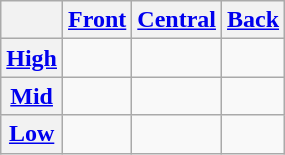<table class="wikitable" style="text-align:center;">
<tr>
<th></th>
<th><a href='#'>Front</a></th>
<th><a href='#'>Central</a></th>
<th><a href='#'>Back</a></th>
</tr>
<tr>
<th><a href='#'>High</a></th>
<td> </td>
<td> </td>
<td> </td>
</tr>
<tr>
<th><a href='#'>Mid</a></th>
<td> </td>
<td></td>
<td> </td>
</tr>
<tr>
<th><a href='#'>Low</a></th>
<td></td>
<td> </td>
<td></td>
</tr>
</table>
